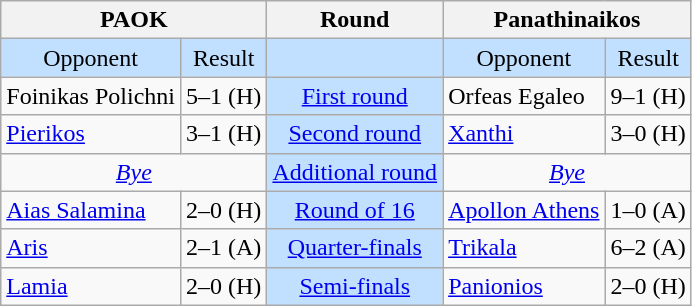<table class="wikitable" style="text-align:center">
<tr>
<th colspan="2">PAOK</th>
<th>Round</th>
<th colspan="2">Panathinaikos</th>
</tr>
<tr style="background:#C1E0FF">
<td>Opponent</td>
<td>Result</td>
<td></td>
<td>Opponent</td>
<td>Result</td>
</tr>
<tr>
<td style="text-align:left">Foinikas Polichni</td>
<td>5–1 (H)</td>
<td style="background:#C1E0FF"><a href='#'>First round</a></td>
<td style="text-align:left">Orfeas Egaleo</td>
<td>9–1 (H)</td>
</tr>
<tr>
<td style="text-align:left"><a href='#'>Pierikos</a></td>
<td>3–1 (H)</td>
<td style="background:#C1E0FF"><a href='#'>Second round</a></td>
<td style="text-align:left"><a href='#'>Xanthi</a></td>
<td>3–0 (H)</td>
</tr>
<tr>
<td colspan="2"><em><a href='#'>Bye</a></em></td>
<td style="background:#C1E0FF"><a href='#'>Additional round</a></td>
<td colspan="2"><em><a href='#'>Bye</a></em></td>
</tr>
<tr>
<td style="text-align:left"><a href='#'>Aias Salamina</a></td>
<td>2–0 (H)</td>
<td style="background:#C1E0FF"><a href='#'>Round of 16</a></td>
<td style="text-align:left"><a href='#'>Apollon Athens</a></td>
<td>1–0 (A)</td>
</tr>
<tr>
<td style="text-align:left"><a href='#'>Aris</a></td>
<td>2–1 (A)</td>
<td style="background:#C1E0FF"><a href='#'>Quarter-finals</a></td>
<td style="text-align:left"><a href='#'>Trikala</a></td>
<td>6–2 (A)</td>
</tr>
<tr>
<td style="text-align:left"><a href='#'>Lamia</a></td>
<td>2–0 (H)</td>
<td style="background:#C1E0FF"><a href='#'>Semi-finals</a></td>
<td style="text-align:left"><a href='#'>Panionios</a></td>
<td>2–0 (H)</td>
</tr>
</table>
